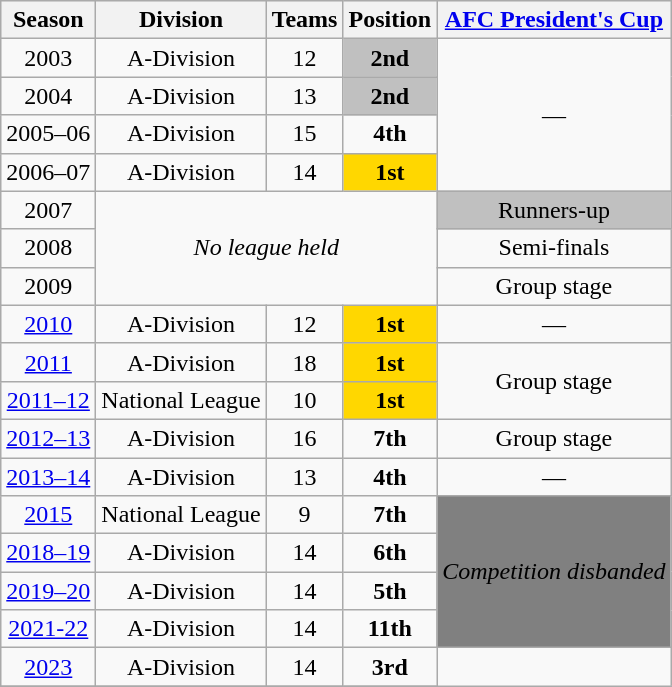<table class="wikitable" style="text-align:center">
<tr style="background:#efefef;">
<th>Season</th>
<th>Division</th>
<th>Teams</th>
<th>Position</th>
<th><a href='#'>AFC President's Cup</a></th>
</tr>
<tr>
<td>2003</td>
<td>A-Division</td>
<td>12</td>
<td style="background:silver;"><strong>2nd</strong></td>
<td rowspan="4">—</td>
</tr>
<tr>
<td>2004</td>
<td>A-Division</td>
<td>13</td>
<td style="background:silver;"><strong>2nd</strong></td>
</tr>
<tr>
<td>2005–06</td>
<td>A-Division</td>
<td>15</td>
<td><strong>4th</strong></td>
</tr>
<tr>
<td>2006–07</td>
<td>A-Division</td>
<td>14</td>
<td style="background:gold;"><strong>1st</strong></td>
</tr>
<tr>
<td>2007</td>
<td colspan="3" rowspan="3"><em>No league held</em></td>
<td style="background:silver;">Runners-up</td>
</tr>
<tr>
<td>2008</td>
<td>Semi-finals</td>
</tr>
<tr>
<td>2009</td>
<td>Group stage</td>
</tr>
<tr>
<td><a href='#'>2010</a></td>
<td>A-Division</td>
<td>12</td>
<td style="background:gold;"><strong>1st</strong></td>
<td>—</td>
</tr>
<tr>
<td><a href='#'>2011</a></td>
<td>A-Division</td>
<td>18</td>
<td style="background:gold;"><strong>1st</strong></td>
<td rowspan="2">Group stage</td>
</tr>
<tr>
<td><a href='#'>2011–12</a></td>
<td>National League</td>
<td>10</td>
<td style="background:gold;"><strong>1st</strong></td>
</tr>
<tr>
<td><a href='#'>2012–13</a></td>
<td>A-Division</td>
<td>16</td>
<td><strong>7th</strong></td>
<td>Group stage</td>
</tr>
<tr>
<td><a href='#'>2013–14</a></td>
<td>A-Division</td>
<td>13</td>
<td><strong>4th</strong></td>
<td>—</td>
</tr>
<tr>
<td><a href='#'>2015</a></td>
<td>National League</td>
<td>9</td>
<td><strong>7th</strong></td>
<td rowspan="4" style="background:grey;"><em>Competition disbanded</em></td>
</tr>
<tr>
<td><a href='#'>2018–19</a></td>
<td>A-Division</td>
<td>14</td>
<td><strong>6th</strong></td>
</tr>
<tr>
<td><a href='#'>2019–20</a></td>
<td>A-Division</td>
<td>14</td>
<td><strong>5th</strong></td>
</tr>
<tr>
<td><a href='#'>2021-22</a></td>
<td>A-Division</td>
<td>14</td>
<td><strong>11th</strong></td>
</tr>
<tr>
<td><a href='#'>2023</a></td>
<td>A-Division</td>
<td>14</td>
<td><strong>3rd</strong></td>
</tr>
<tr>
</tr>
</table>
